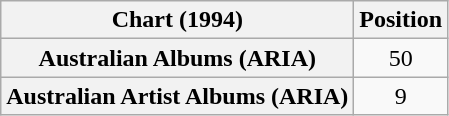<table class="wikitable sortable plainrowheaders" style="text-align:center">
<tr>
<th scope="col">Chart (1994)</th>
<th scope="col">Position</th>
</tr>
<tr>
<th scope="row">Australian Albums (ARIA)</th>
<td>50</td>
</tr>
<tr>
<th scope="row">Australian Artist Albums (ARIA)</th>
<td>9</td>
</tr>
</table>
